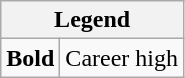<table class="wikitable mw-collapsible mw-collapsed">
<tr>
<th colspan="2">Legend</th>
</tr>
<tr>
<td><strong>Bold</strong></td>
<td>Career high</td>
</tr>
</table>
